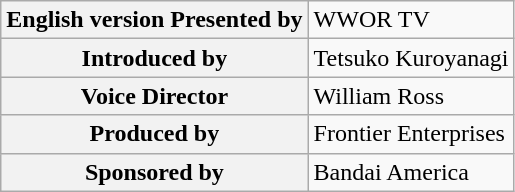<table class="wikitable">
<tr>
<th>English version Presented by</th>
<td>WWOR TV</td>
</tr>
<tr>
<th>Introduced by</th>
<td>Tetsuko Kuroyanagi</td>
</tr>
<tr>
<th>Voice Director</th>
<td>William Ross</td>
</tr>
<tr>
<th>Produced by</th>
<td>Frontier Enterprises</td>
</tr>
<tr>
<th>Sponsored by</th>
<td>Bandai America</td>
</tr>
</table>
